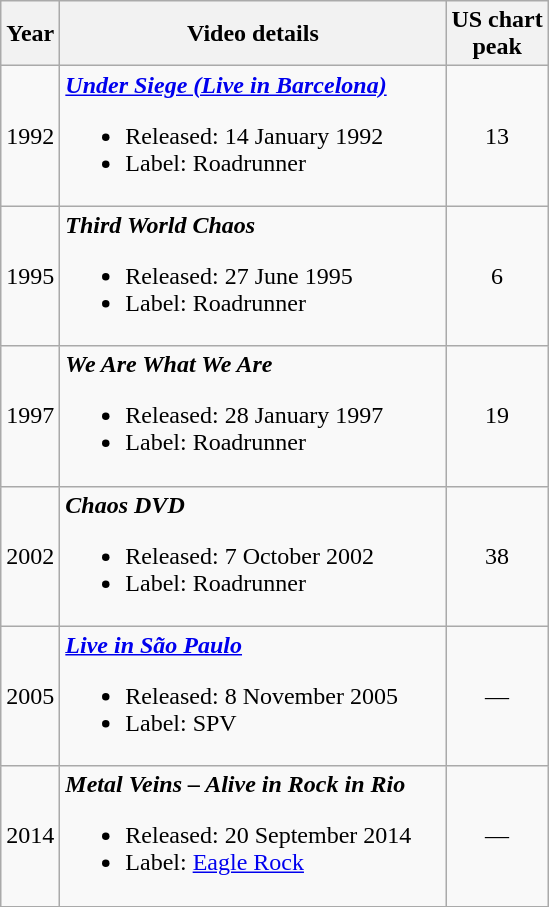<table class="wikitable">
<tr>
<th>Year</th>
<th style="width:250px;">Video details</th>
<th>US chart<br>peak</th>
</tr>
<tr>
<td>1992</td>
<td><strong><em><a href='#'>Under Siege (Live in Barcelona)</a></em></strong><br><ul><li>Released: 14 January 1992</li><li>Label: Roadrunner</li></ul></td>
<td style="text-align:center;">13</td>
</tr>
<tr>
<td>1995</td>
<td><strong><em>Third World Chaos</em></strong><br><ul><li>Released: 27 June 1995</li><li>Label: Roadrunner</li></ul></td>
<td style="text-align:center;">6</td>
</tr>
<tr>
<td>1997</td>
<td><strong><em>We Are What We Are</em></strong><br><ul><li>Released: 28 January 1997</li><li>Label: Roadrunner</li></ul></td>
<td style="text-align:center;">19</td>
</tr>
<tr>
<td>2002</td>
<td><strong><em>Chaos DVD</em></strong><br><ul><li>Released: 7 October 2002</li><li>Label: Roadrunner</li></ul></td>
<td style="text-align:center;">38</td>
</tr>
<tr>
<td>2005</td>
<td><strong><em><a href='#'>Live in São Paulo</a></em></strong><br><ul><li>Released: 8 November 2005</li><li>Label: SPV</li></ul></td>
<td style="text-align:center;">—</td>
</tr>
<tr>
<td>2014</td>
<td><strong><em>Metal Veins – Alive in Rock in Rio</em></strong><br><ul><li>Released: 20 September 2014</li><li>Label: <a href='#'>Eagle Rock</a></li></ul></td>
<td style="text-align:center;">—</td>
</tr>
</table>
